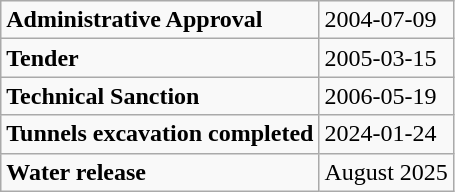<table class="wikitable">
<tr>
<td><strong>Administrative Approval</strong></td>
<td>2004-07-09</td>
</tr>
<tr>
<td><strong>Tender</strong></td>
<td>2005-03-15</td>
</tr>
<tr>
<td><strong>Technical Sanction</strong></td>
<td>2006-05-19</td>
</tr>
<tr>
<td><strong>Tunnels excavation completed </strong></td>
<td>2024-01-24</td>
</tr>
<tr>
<td><strong>Water release</strong></td>
<td>August 2025</td>
</tr>
</table>
